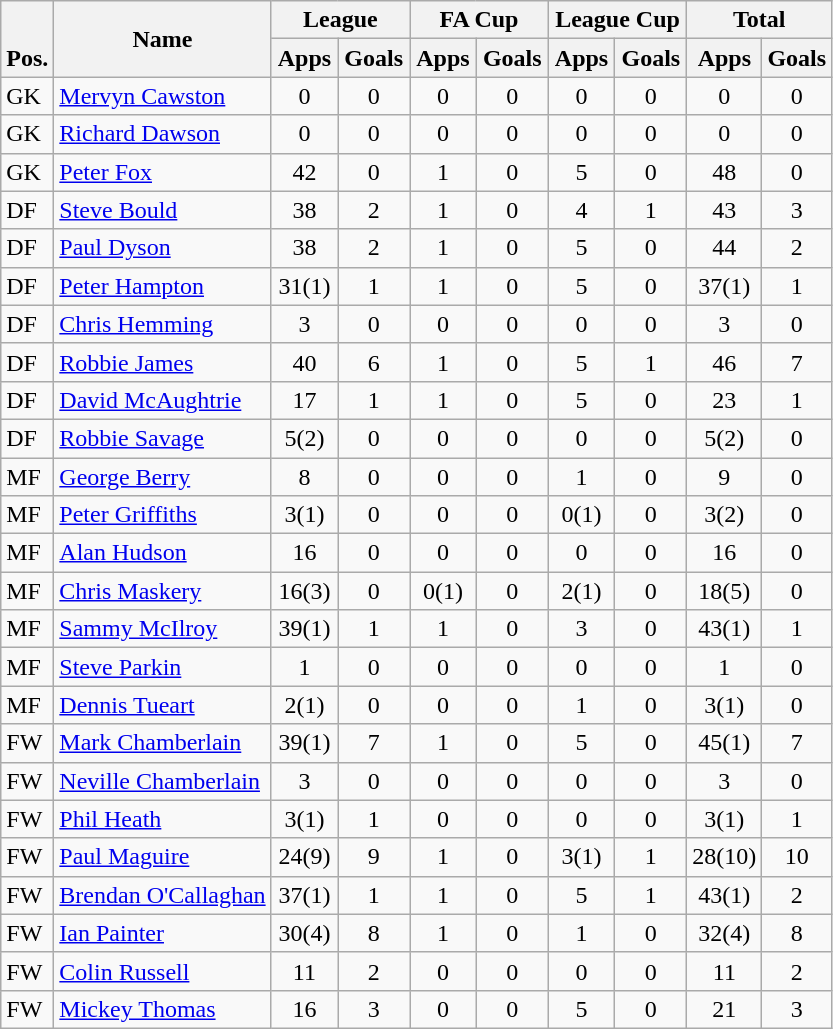<table class="wikitable" style="text-align:center">
<tr>
<th rowspan="2" valign="bottom">Pos.</th>
<th rowspan="2">Name</th>
<th colspan="2" width="85">League</th>
<th colspan="2" width="85">FA Cup</th>
<th colspan="2" width="85">League Cup</th>
<th colspan="2" width="85">Total</th>
</tr>
<tr>
<th>Apps</th>
<th>Goals</th>
<th>Apps</th>
<th>Goals</th>
<th>Apps</th>
<th>Goals</th>
<th>Apps</th>
<th>Goals</th>
</tr>
<tr>
<td align="left">GK</td>
<td align="left"> <a href='#'>Mervyn Cawston</a></td>
<td>0</td>
<td>0</td>
<td>0</td>
<td>0</td>
<td>0</td>
<td>0</td>
<td>0</td>
<td>0</td>
</tr>
<tr>
<td align="left">GK</td>
<td align="left"> <a href='#'>Richard Dawson</a></td>
<td>0</td>
<td>0</td>
<td>0</td>
<td>0</td>
<td>0</td>
<td>0</td>
<td>0</td>
<td>0</td>
</tr>
<tr>
<td align="left">GK</td>
<td align="left"> <a href='#'>Peter Fox</a></td>
<td>42</td>
<td>0</td>
<td>1</td>
<td>0</td>
<td>5</td>
<td>0</td>
<td>48</td>
<td>0</td>
</tr>
<tr>
<td align="left">DF</td>
<td align="left"> <a href='#'>Steve Bould</a></td>
<td>38</td>
<td>2</td>
<td>1</td>
<td>0</td>
<td>4</td>
<td>1</td>
<td>43</td>
<td>3</td>
</tr>
<tr>
<td align="left">DF</td>
<td align="left"> <a href='#'>Paul Dyson</a></td>
<td>38</td>
<td>2</td>
<td>1</td>
<td>0</td>
<td>5</td>
<td>0</td>
<td>44</td>
<td>2</td>
</tr>
<tr>
<td align="left">DF</td>
<td align="left"> <a href='#'>Peter Hampton</a></td>
<td>31(1)</td>
<td>1</td>
<td>1</td>
<td>0</td>
<td>5</td>
<td>0</td>
<td>37(1)</td>
<td>1</td>
</tr>
<tr>
<td align="left">DF</td>
<td align="left"> <a href='#'>Chris Hemming</a></td>
<td>3</td>
<td>0</td>
<td>0</td>
<td>0</td>
<td>0</td>
<td>0</td>
<td>3</td>
<td>0</td>
</tr>
<tr>
<td align="left">DF</td>
<td align="left"> <a href='#'>Robbie James</a></td>
<td>40</td>
<td>6</td>
<td>1</td>
<td>0</td>
<td>5</td>
<td>1</td>
<td>46</td>
<td>7</td>
</tr>
<tr>
<td align="left">DF</td>
<td align="left"> <a href='#'>David McAughtrie</a></td>
<td>17</td>
<td>1</td>
<td>1</td>
<td>0</td>
<td>5</td>
<td>0</td>
<td>23</td>
<td>1</td>
</tr>
<tr>
<td align="left">DF</td>
<td align="left"> <a href='#'>Robbie Savage</a></td>
<td>5(2)</td>
<td>0</td>
<td>0</td>
<td>0</td>
<td>0</td>
<td>0</td>
<td>5(2)</td>
<td>0</td>
</tr>
<tr>
<td align="left">MF</td>
<td align="left"> <a href='#'>George Berry</a></td>
<td>8</td>
<td>0</td>
<td>0</td>
<td>0</td>
<td>1</td>
<td>0</td>
<td>9</td>
<td>0</td>
</tr>
<tr>
<td align="left">MF</td>
<td align="left"> <a href='#'>Peter Griffiths</a></td>
<td>3(1)</td>
<td>0</td>
<td>0</td>
<td>0</td>
<td>0(1)</td>
<td>0</td>
<td>3(2)</td>
<td>0</td>
</tr>
<tr>
<td align="left">MF</td>
<td align="left"> <a href='#'>Alan Hudson</a></td>
<td>16</td>
<td>0</td>
<td>0</td>
<td>0</td>
<td>0</td>
<td>0</td>
<td>16</td>
<td>0</td>
</tr>
<tr>
<td align="left">MF</td>
<td align="left"> <a href='#'>Chris Maskery</a></td>
<td>16(3)</td>
<td>0</td>
<td>0(1)</td>
<td>0</td>
<td>2(1)</td>
<td>0</td>
<td>18(5)</td>
<td>0</td>
</tr>
<tr>
<td align="left">MF</td>
<td align="left"> <a href='#'>Sammy McIlroy</a></td>
<td>39(1)</td>
<td>1</td>
<td>1</td>
<td>0</td>
<td>3</td>
<td>0</td>
<td>43(1)</td>
<td>1</td>
</tr>
<tr>
<td align="left">MF</td>
<td align="left"> <a href='#'>Steve Parkin</a></td>
<td>1</td>
<td>0</td>
<td>0</td>
<td>0</td>
<td>0</td>
<td>0</td>
<td>1</td>
<td>0</td>
</tr>
<tr>
<td align="left">MF</td>
<td align="left"> <a href='#'>Dennis Tueart</a></td>
<td>2(1)</td>
<td>0</td>
<td>0</td>
<td>0</td>
<td>1</td>
<td>0</td>
<td>3(1)</td>
<td>0</td>
</tr>
<tr>
<td align="left">FW</td>
<td align="left"> <a href='#'>Mark Chamberlain</a></td>
<td>39(1)</td>
<td>7</td>
<td>1</td>
<td>0</td>
<td>5</td>
<td>0</td>
<td>45(1)</td>
<td>7</td>
</tr>
<tr>
<td align="left">FW</td>
<td align="left"> <a href='#'>Neville Chamberlain</a></td>
<td>3</td>
<td>0</td>
<td>0</td>
<td>0</td>
<td>0</td>
<td>0</td>
<td>3</td>
<td>0</td>
</tr>
<tr>
<td align="left">FW</td>
<td align="left"> <a href='#'>Phil Heath</a></td>
<td>3(1)</td>
<td>1</td>
<td>0</td>
<td>0</td>
<td>0</td>
<td>0</td>
<td>3(1)</td>
<td>1</td>
</tr>
<tr>
<td align="left">FW</td>
<td align="left"> <a href='#'>Paul Maguire</a></td>
<td>24(9)</td>
<td>9</td>
<td>1</td>
<td>0</td>
<td>3(1)</td>
<td>1</td>
<td>28(10)</td>
<td>10</td>
</tr>
<tr>
<td align="left">FW</td>
<td align="left"> <a href='#'>Brendan O'Callaghan</a></td>
<td>37(1)</td>
<td>1</td>
<td>1</td>
<td>0</td>
<td>5</td>
<td>1</td>
<td>43(1)</td>
<td>2</td>
</tr>
<tr>
<td align="left">FW</td>
<td align="left"> <a href='#'>Ian Painter</a></td>
<td>30(4)</td>
<td>8</td>
<td>1</td>
<td>0</td>
<td>1</td>
<td>0</td>
<td>32(4)</td>
<td>8</td>
</tr>
<tr>
<td align="left">FW</td>
<td align="left"> <a href='#'>Colin Russell</a></td>
<td>11</td>
<td>2</td>
<td>0</td>
<td>0</td>
<td>0</td>
<td>0</td>
<td>11</td>
<td>2</td>
</tr>
<tr>
<td align="left">FW</td>
<td align="left"> <a href='#'>Mickey Thomas</a></td>
<td>16</td>
<td>3</td>
<td>0</td>
<td>0</td>
<td>5</td>
<td>0</td>
<td>21</td>
<td>3</td>
</tr>
</table>
